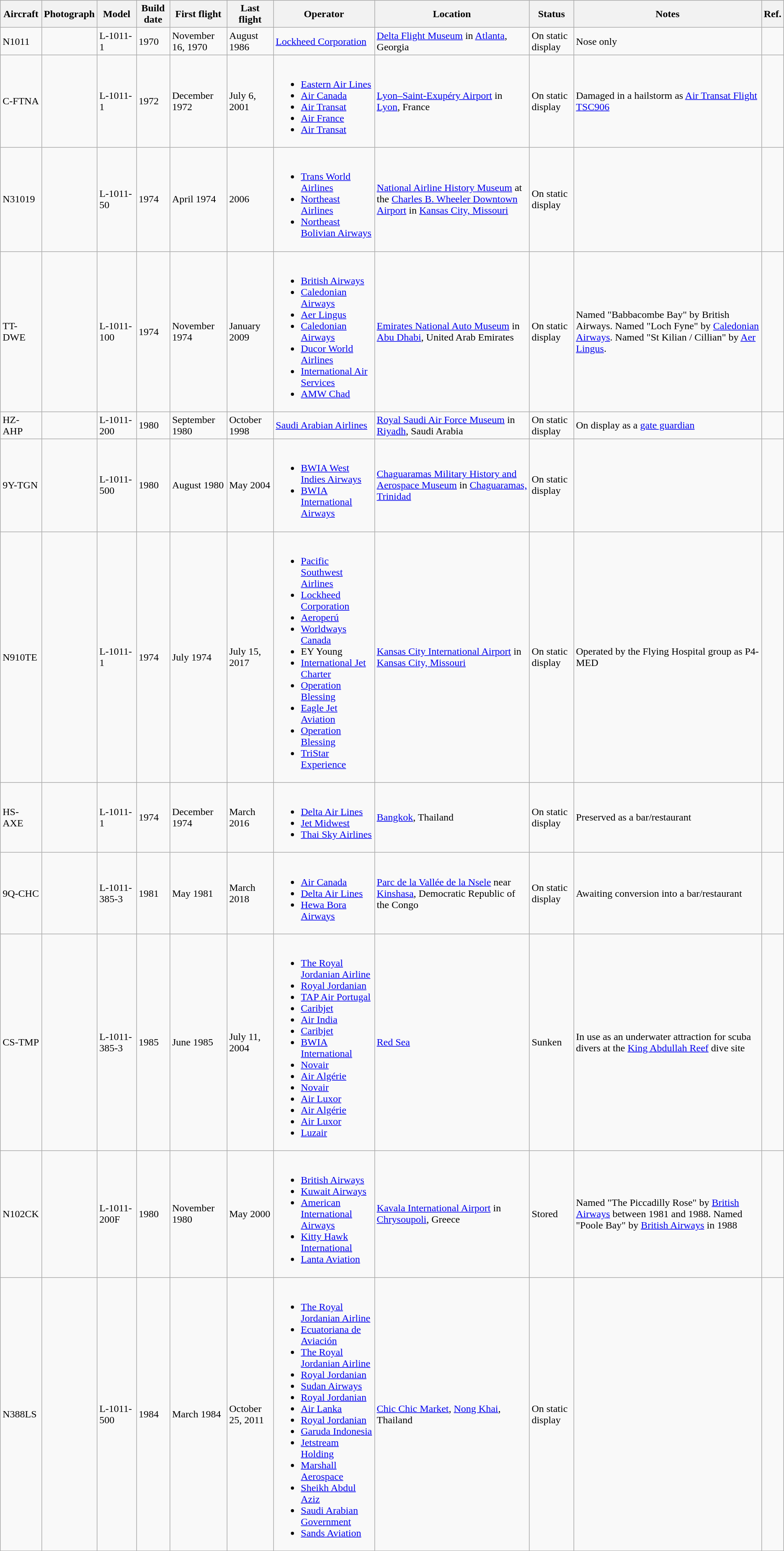<table class="wikitable">
<tr>
<th>Aircraft</th>
<th>Photograph</th>
<th>Model</th>
<th>Build date</th>
<th>First flight</th>
<th>Last flight</th>
<th>Operator</th>
<th>Location</th>
<th>Status</th>
<th>Notes</th>
<th>Ref.</th>
</tr>
<tr>
<td>N1011</td>
<td></td>
<td>L-1011-1</td>
<td>1970</td>
<td>November 16, 1970</td>
<td>August 1986</td>
<td><a href='#'>Lockheed Corporation</a></td>
<td><a href='#'>Delta Flight Museum</a> in <a href='#'>Atlanta</a>, Georgia</td>
<td>On static display</td>
<td>Nose only</td>
<td></td>
</tr>
<tr>
<td>C-FTNA</td>
<td></td>
<td>L-1011-1</td>
<td>1972</td>
<td>December 1972</td>
<td>July 6, 2001</td>
<td><br><ul><li><a href='#'>Eastern Air Lines</a></li><li><a href='#'>Air Canada</a></li><li><a href='#'>Air Transat</a></li><li><a href='#'>Air France</a></li><li><a href='#'>Air Transat</a></li></ul></td>
<td><a href='#'>Lyon–Saint-Exupéry Airport</a> in <a href='#'>Lyon</a>, France</td>
<td>On static display</td>
<td>Damaged in a hailstorm as <a href='#'>Air Transat Flight TSC906</a></td>
<td></td>
</tr>
<tr>
<td>N31019</td>
<td></td>
<td>L-1011-50</td>
<td>1974</td>
<td>April 1974</td>
<td>2006</td>
<td><br><ul><li><a href='#'>Trans World Airlines</a></li><li><a href='#'>Northeast Airlines</a></li><li><a href='#'>Northeast Bolivian Airways</a></li></ul></td>
<td><a href='#'>National Airline History Museum</a> at the <a href='#'>Charles B. Wheeler Downtown Airport</a> in <a href='#'>Kansas City, Missouri</a></td>
<td>On static display</td>
<td></td>
<td></td>
</tr>
<tr>
<td>TT-DWE</td>
<td></td>
<td>L-1011-100</td>
<td>1974</td>
<td>November 1974</td>
<td>January 2009</td>
<td><br><ul><li><a href='#'>British Airways</a></li><li><a href='#'>Caledonian Airways</a></li><li><a href='#'>Aer Lingus</a></li><li><a href='#'>Caledonian Airways</a></li><li><a href='#'>Ducor World Airlines</a></li><li><a href='#'>International Air Services</a></li><li><a href='#'>AMW Chad</a></li></ul></td>
<td><a href='#'>Emirates National Auto Museum</a> in <a href='#'>Abu Dhabi</a>, United Arab Emirates</td>
<td>On static display</td>
<td>Named "Babbacombe Bay" by British Airways. Named "Loch Fyne" by <a href='#'>Caledonian Airways</a>. Named "St Kilian / Cillian" by <a href='#'>Aer Lingus</a>.</td>
<td></td>
</tr>
<tr>
<td>HZ-AHP</td>
<td></td>
<td>L-1011-200</td>
<td>1980</td>
<td>September 1980</td>
<td>October 1998</td>
<td><a href='#'>Saudi Arabian Airlines</a></td>
<td><a href='#'>Royal Saudi Air Force Museum</a> in <a href='#'>Riyadh</a>, Saudi Arabia</td>
<td>On static display</td>
<td>On display as a <a href='#'>gate guardian</a></td>
<td></td>
</tr>
<tr>
<td>9Y-TGN</td>
<td></td>
<td>L-1011-500</td>
<td>1980</td>
<td>August 1980</td>
<td>May 2004</td>
<td><br><ul><li><a href='#'>BWIA West Indies Airways</a></li><li><a href='#'>BWIA International Airways</a></li></ul></td>
<td><a href='#'>Chaguaramas Military History and Aerospace Museum</a> in <a href='#'>Chaguaramas, Trinidad</a></td>
<td>On static display</td>
<td></td>
<td></td>
</tr>
<tr>
<td>N910TE</td>
<td></td>
<td>L-1011-1</td>
<td>1974</td>
<td>July 1974</td>
<td>July 15, 2017</td>
<td><br><ul><li><a href='#'>Pacific Southwest Airlines</a></li><li><a href='#'>Lockheed Corporation</a></li><li><a href='#'>Aeroperú</a></li><li><a href='#'>Worldways Canada</a></li><li>EY Young</li><li><a href='#'>International Jet Charter</a></li><li><a href='#'>Operation Blessing</a></li><li><a href='#'>Eagle Jet Aviation</a></li><li><a href='#'>Operation Blessing</a></li><li><a href='#'>TriStar Experience</a></li></ul></td>
<td><a href='#'>Kansas City International Airport</a> in <a href='#'>Kansas City, Missouri</a></td>
<td>On static display</td>
<td>Operated by the Flying Hospital group as P4-MED</td>
<td></td>
</tr>
<tr>
<td>HS-AXE</td>
<td></td>
<td>L-1011-1</td>
<td>1974</td>
<td>December 1974</td>
<td>March 2016</td>
<td><br><ul><li><a href='#'>Delta Air Lines</a></li><li><a href='#'>Jet Midwest</a></li><li><a href='#'>Thai Sky Airlines</a></li></ul></td>
<td><a href='#'>Bangkok</a>, Thailand</td>
<td>On static display</td>
<td>Preserved as a bar/restaurant</td>
<td></td>
</tr>
<tr>
<td>9Q-CHC</td>
<td></td>
<td>L-1011-385-3</td>
<td>1981</td>
<td>May 1981</td>
<td>March 2018</td>
<td><br><ul><li><a href='#'>Air Canada</a></li><li><a href='#'>Delta Air Lines</a></li><li><a href='#'>Hewa Bora Airways</a></li></ul></td>
<td><a href='#'>Parc de la Vallée de la Nsele</a> near <a href='#'>Kinshasa</a>, Democratic Republic of the Congo</td>
<td>On static display</td>
<td>Awaiting conversion into a bar/restaurant</td>
<td></td>
</tr>
<tr>
<td>CS-TMP</td>
<td></td>
<td>L-1011-385-3</td>
<td>1985</td>
<td>June 1985</td>
<td>July 11, 2004</td>
<td><br><ul><li><a href='#'>The Royal Jordanian Airline</a></li><li><a href='#'>Royal Jordanian</a></li><li><a href='#'>TAP Air Portugal</a></li><li><a href='#'>Caribjet</a></li><li><a href='#'>Air India</a></li><li><a href='#'>Caribjet</a></li><li><a href='#'>BWIA International</a></li><li><a href='#'>Novair</a></li><li><a href='#'>Air Algérie</a></li><li><a href='#'>Novair</a></li><li><a href='#'>Air Luxor</a></li><li><a href='#'>Air Algérie</a></li><li><a href='#'>Air Luxor</a></li><li><a href='#'>Luzair</a></li></ul></td>
<td><a href='#'>Red Sea</a></td>
<td>Sunken</td>
<td>In use as an underwater attraction for scuba divers at the <a href='#'>King Abdullah Reef</a> dive site</td>
<td></td>
</tr>
<tr>
<td>N102CK</td>
<td></td>
<td>L-1011-200F</td>
<td>1980</td>
<td>November 1980</td>
<td>May 2000</td>
<td><br><ul><li><a href='#'>British Airways</a></li><li><a href='#'>Kuwait Airways</a></li><li><a href='#'>American International Airways</a></li><li><a href='#'>Kitty Hawk International</a></li><li><a href='#'>Lanta Aviation</a></li></ul></td>
<td><a href='#'>Kavala International Airport</a> in <a href='#'>Chrysoupoli</a>, Greece</td>
<td>Stored</td>
<td>Named "The Piccadilly Rose" by <a href='#'>British Airways</a> between 1981 and 1988. Named "Poole Bay" by <a href='#'>British Airways</a> in 1988</td>
<td></td>
</tr>
<tr>
<td>N388LS</td>
<td></td>
<td>L-1011-500</td>
<td>1984</td>
<td>March 1984</td>
<td>October 25, 2011</td>
<td><br><ul><li><a href='#'>The Royal Jordanian Airline</a></li><li><a href='#'>Ecuatoriana de Aviación</a></li><li><a href='#'>The Royal Jordanian Airline</a></li><li><a href='#'>Royal Jordanian</a></li><li><a href='#'>Sudan Airways</a></li><li><a href='#'>Royal Jordanian</a></li><li><a href='#'>Air Lanka</a></li><li><a href='#'>Royal Jordanian</a></li><li><a href='#'>Garuda Indonesia</a></li><li><a href='#'>Jetstream Holding</a></li><li><a href='#'>Marshall Aerospace</a></li><li><a href='#'>Sheikh Abdul Aziz</a></li><li><a href='#'>Saudi Arabian Government</a></li><li><a href='#'>Sands Aviation</a></li></ul></td>
<td><a href='#'>Chic Chic Market</a>, <a href='#'>Nong Khai</a>, Thailand</td>
<td>On static display</td>
<td></td>
<td></td>
</tr>
</table>
